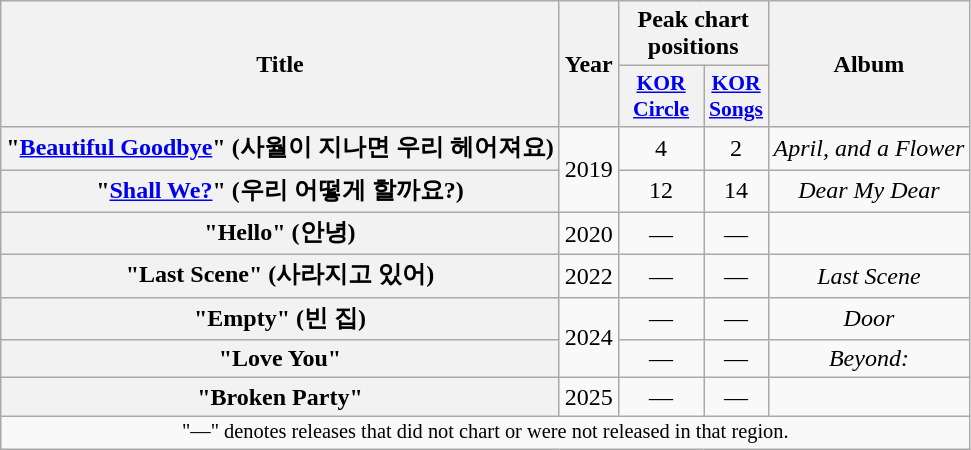<table class="wikitable plainrowheaders" style="text-align:center">
<tr>
<th scope="col" rowspan="2">Title</th>
<th scope="col" rowspan="2">Year</th>
<th scope="col" colspan="2">Peak chart positions</th>
<th scope="col" rowspan="2">Album</th>
</tr>
<tr>
<th scope="col" style="width:3.5em;font-size:90%"><a href='#'>KOR<br>Circle</a><br></th>
<th scope="col" style="font-size:90%; width:2.5em"><a href='#'>KOR<br>Songs</a><br></th>
</tr>
<tr>
<th scope="row">"<a href='#'>Beautiful Goodbye</a>" (사월이 지나면 우리 헤어져요)</th>
<td rowspan="2">2019</td>
<td>4</td>
<td>2</td>
<td><em>April, and a Flower</em></td>
</tr>
<tr>
<th scope="row">"<a href='#'>Shall We?</a>" (우리 어떻게 할까요?)</th>
<td>12</td>
<td>14</td>
<td><em>Dear My Dear</em></td>
</tr>
<tr>
<th scope="row">"Hello" (안녕)</th>
<td>2020</td>
<td>—</td>
<td>—</td>
<td></td>
</tr>
<tr>
<th scope="row">"Last Scene" (사라지고 있어)</th>
<td>2022</td>
<td>—</td>
<td>—</td>
<td><em>Last Scene</em></td>
</tr>
<tr>
<th scope="row">"Empty" (빈 집)</th>
<td rowspan="2">2024</td>
<td>—</td>
<td>—</td>
<td><em>Door</em></td>
</tr>
<tr>
<th scope="row">"Love You"</th>
<td>—</td>
<td>—</td>
<td><em>Beyond:</em></td>
</tr>
<tr>
<th scope="row">"Broken Party"</th>
<td>2025</td>
<td>—</td>
<td>—</td>
<td></td>
</tr>
<tr>
<td colspan="7" style="font-size:85%">"—" denotes releases that did not chart or were not released in that region.</td>
</tr>
</table>
